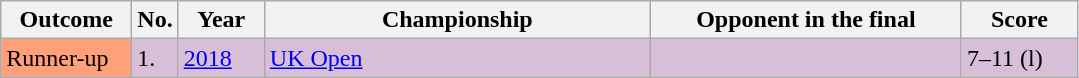<table class="sortable wikitable">
<tr>
<th width="80">Outcome</th>
<th width="20">No.</th>
<th width="50">Year</th>
<th style="width:250px;">Championship</th>
<th style="width:200px;">Opponent in the final</th>
<th width="70">Score</th>
</tr>
<tr style="background:thistle">
<td style="background:#ffa07a;">Runner-up</td>
<td>1.</td>
<td><a href='#'>2018</a></td>
<td><a href='#'>UK Open</a></td>
<td> </td>
<td>7–11 (l)</td>
</tr>
</table>
